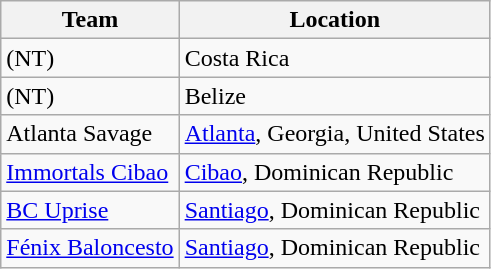<table class="wikitable">
<tr>
<th>Team</th>
<th>Location</th>
</tr>
<tr>
<td> (NT)</td>
<td>Costa Rica</td>
</tr>
<tr>
<td> (NT)</td>
<td>Belize</td>
</tr>
<tr>
<td> Atlanta Savage</td>
<td><a href='#'>Atlanta</a>, Georgia, United States</td>
</tr>
<tr>
<td> <a href='#'>Immortals Cibao</a></td>
<td><a href='#'>Cibao</a>, Dominican Republic</td>
</tr>
<tr>
<td> <a href='#'>BC Uprise</a></td>
<td><a href='#'>Santiago</a>, Dominican Republic</td>
</tr>
<tr>
<td> <a href='#'>Fénix Baloncesto</a></td>
<td><a href='#'>Santiago</a>, Dominican Republic</td>
</tr>
</table>
